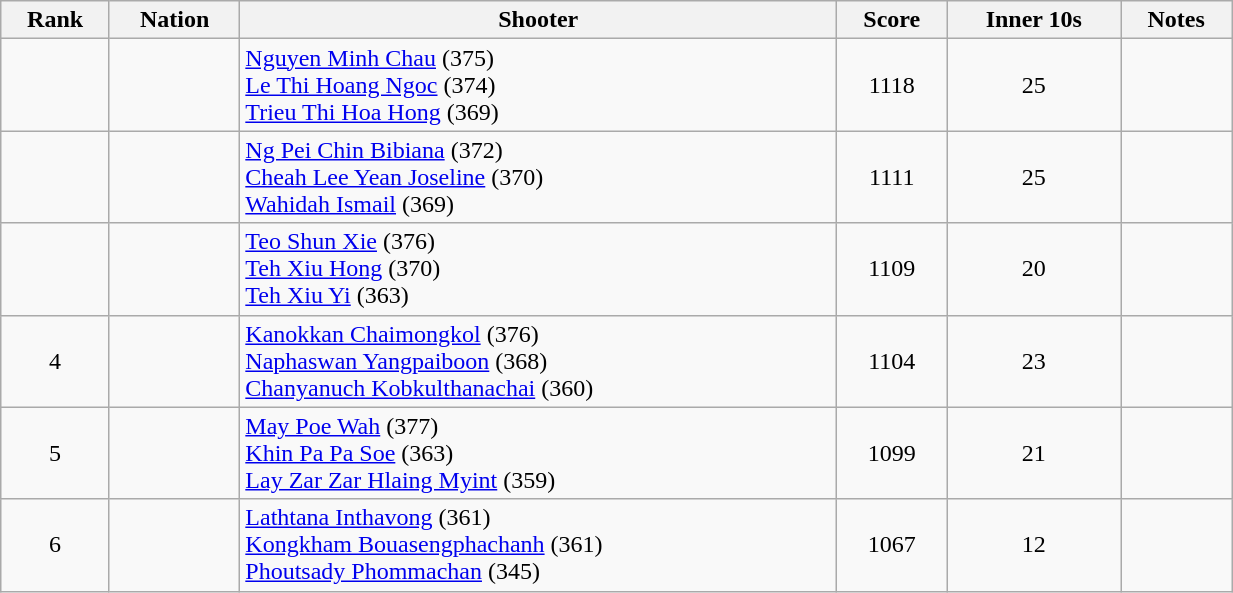<table class="wikitable sortable" style="text-align:center" width=65%>
<tr>
<th>Rank</th>
<th>Nation</th>
<th>Shooter</th>
<th>Score</th>
<th>Inner 10s</th>
<th>Notes</th>
</tr>
<tr>
<td></td>
<td align=left></td>
<td align=left><a href='#'>Nguyen Minh Chau</a> (375) <br><a href='#'>Le Thi Hoang Ngoc</a> (374) <br><a href='#'>Trieu Thi Hoa Hong</a> (369)</td>
<td>1118</td>
<td>25</td>
<td></td>
</tr>
<tr>
<td></td>
<td align=left></td>
<td align=left><a href='#'>Ng Pei Chin Bibiana</a> (372) <br><a href='#'>Cheah Lee Yean Joseline</a> (370) <br><a href='#'>Wahidah Ismail</a> (369)</td>
<td>1111</td>
<td>25</td>
<td></td>
</tr>
<tr>
<td></td>
<td align=left></td>
<td align=left><a href='#'>Teo Shun Xie</a> (376) <br><a href='#'>Teh Xiu Hong</a> (370) <br><a href='#'>Teh Xiu Yi</a> (363)</td>
<td>1109</td>
<td>20</td>
<td></td>
</tr>
<tr>
<td>4</td>
<td align=left></td>
<td align=left><a href='#'>Kanokkan Chaimongkol</a> (376) <br><a href='#'>Naphaswan Yangpaiboon</a> (368) <br><a href='#'>Chanyanuch Kobkulthanachai</a> (360)</td>
<td>1104</td>
<td>23</td>
<td></td>
</tr>
<tr>
<td>5</td>
<td align=left></td>
<td align=left><a href='#'>May Poe Wah</a> (377) <br><a href='#'>Khin Pa Pa Soe</a> (363) <br><a href='#'>Lay Zar Zar Hlaing Myint</a> (359)</td>
<td>1099</td>
<td>21</td>
<td></td>
</tr>
<tr>
<td>6</td>
<td align=left></td>
<td align=left><a href='#'>Lathtana Inthavong</a> (361) <br><a href='#'>Kongkham Bouasengphachanh</a> (361) <br><a href='#'>Phoutsady Phommachan</a> (345)</td>
<td>1067</td>
<td>12</td>
<td></td>
</tr>
</table>
